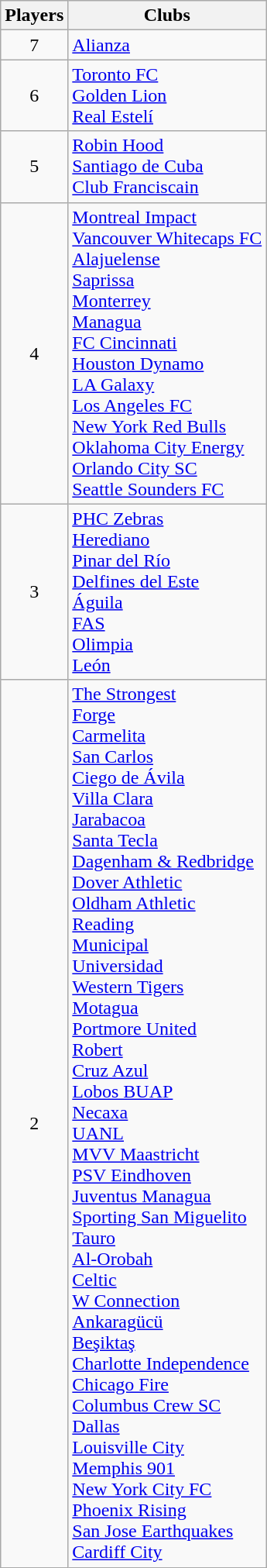<table class="wikitable">
<tr>
<th>Players</th>
<th>Clubs</th>
</tr>
<tr>
<td align=center>7</td>
<td> <a href='#'>Alianza</a></td>
</tr>
<tr>
<td align=center>6</td>
<td> <a href='#'>Toronto FC</a><br> <a href='#'>Golden Lion</a><br> <a href='#'>Real Estelí</a></td>
</tr>
<tr>
<td align=center>5</td>
<td> <a href='#'>Robin Hood</a><br> <a href='#'>Santiago de Cuba</a><br> <a href='#'>Club Franciscain</a></td>
</tr>
<tr>
<td align=center>4</td>
<td> <a href='#'>Montreal Impact</a><br> <a href='#'>Vancouver Whitecaps FC</a><br> <a href='#'>Alajuelense</a><br> <a href='#'>Saprissa</a><br> <a href='#'>Monterrey</a><br> <a href='#'>Managua</a><br> <a href='#'>FC Cincinnati</a><br> <a href='#'>Houston Dynamo</a><br> <a href='#'>LA Galaxy</a><br> <a href='#'>Los Angeles FC</a><br> <a href='#'>New York Red Bulls</a><br> <a href='#'>Oklahoma City Energy</a><br> <a href='#'>Orlando City SC</a><br> <a href='#'>Seattle Sounders FC</a></td>
</tr>
<tr>
<td align=center>3</td>
<td> <a href='#'>PHC Zebras</a><br> <a href='#'>Herediano</a><br> <a href='#'>Pinar del Río</a><br> <a href='#'>Delfines del Este</a><br> <a href='#'>Águila</a><br> <a href='#'>FAS</a><br> <a href='#'>Olimpia</a><br> <a href='#'>León</a></td>
</tr>
<tr>
<td align=center>2</td>
<td> <a href='#'>The Strongest</a><br> <a href='#'>Forge</a><br> <a href='#'>Carmelita</a><br> <a href='#'>San Carlos</a><br> <a href='#'>Ciego de Ávila</a><br> <a href='#'>Villa Clara</a><br> <a href='#'>Jarabacoa</a><br> <a href='#'>Santa Tecla</a><br> <a href='#'>Dagenham & Redbridge</a><br> <a href='#'>Dover Athletic</a><br> <a href='#'>Oldham Athletic</a><br> <a href='#'>Reading</a><br> <a href='#'>Municipal</a><br> <a href='#'>Universidad</a><br> <a href='#'>Western Tigers</a><br> <a href='#'>Motagua</a><br> <a href='#'>Portmore United</a><br> <a href='#'>Robert</a><br> <a href='#'>Cruz Azul</a><br> <a href='#'>Lobos BUAP</a><br> <a href='#'>Necaxa</a><br> <a href='#'>UANL</a><br> <a href='#'>MVV Maastricht</a><br> <a href='#'>PSV Eindhoven</a><br> <a href='#'>Juventus Managua</a><br> <a href='#'>Sporting San Miguelito</a><br> <a href='#'>Tauro</a><br> <a href='#'>Al-Orobah</a><br> <a href='#'>Celtic</a><br> <a href='#'>W Connection</a><br> <a href='#'>Ankaragücü</a><br> <a href='#'>Beşiktaş</a><br> <a href='#'>Charlotte Independence</a><br> <a href='#'>Chicago Fire</a><br> <a href='#'>Columbus Crew SC</a><br> <a href='#'>Dallas</a><br> <a href='#'>Louisville City</a><br> <a href='#'>Memphis 901</a><br> <a href='#'>New York City FC</a><br> <a href='#'>Phoenix Rising</a><br> <a href='#'>San Jose Earthquakes</a><br> <a href='#'>Cardiff City</a></td>
</tr>
</table>
